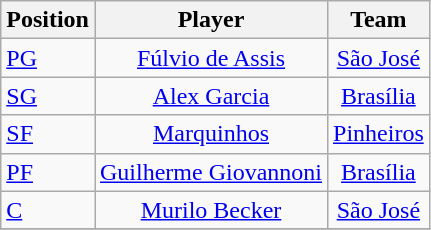<table class="wikitable">
<tr>
<th>Position</th>
<th>Player</th>
<th>Team</th>
</tr>
<tr>
<td><a href='#'>PG</a></td>
<td align=center><a href='#'>Fúlvio de Assis</a></td>
<td align=center><a href='#'>São José</a></td>
</tr>
<tr>
<td><a href='#'>SG</a></td>
<td align=center><a href='#'>Alex Garcia</a></td>
<td align=center><a href='#'>Brasília</a></td>
</tr>
<tr>
<td><a href='#'>SF</a></td>
<td align=center><a href='#'>Marquinhos</a></td>
<td align=center><a href='#'>Pinheiros</a></td>
</tr>
<tr>
<td><a href='#'>PF</a></td>
<td align=center><a href='#'>Guilherme Giovannoni</a></td>
<td align=center><a href='#'>Brasília</a></td>
</tr>
<tr>
<td><a href='#'>C</a></td>
<td align=center><a href='#'>Murilo Becker</a></td>
<td align=center><a href='#'>São José</a></td>
</tr>
<tr>
</tr>
</table>
